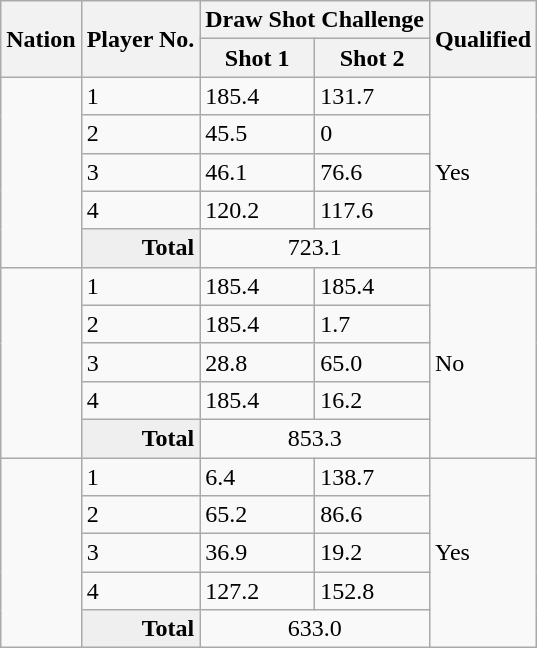<table class="wikitable">
<tr>
<th rowspan=2>Nation</th>
<th rowspan=2>Player No.</th>
<th colspan=2>Draw Shot Challenge</th>
<th rowspan=2>Qualified</th>
</tr>
<tr>
<th>Shot 1</th>
<th>Shot 2</th>
</tr>
<tr>
<td rowspan=5></td>
<td>1</td>
<td>185.4</td>
<td>131.7</td>
<td rowspan=5>Yes</td>
</tr>
<tr>
<td>2</td>
<td>45.5</td>
<td>0</td>
</tr>
<tr>
<td>3</td>
<td>46.1</td>
<td>76.6</td>
</tr>
<tr>
<td>4</td>
<td>120.2</td>
<td>117.6</td>
</tr>
<tr>
<td align=right bgcolor=#efefef><strong>Total</strong></td>
<td colspan=2 align=center>723.1</td>
</tr>
<tr>
<td rowspan=5></td>
<td>1</td>
<td>185.4</td>
<td>185.4</td>
<td rowspan=5>No</td>
</tr>
<tr>
<td>2</td>
<td>185.4</td>
<td>1.7</td>
</tr>
<tr>
<td>3</td>
<td>28.8</td>
<td>65.0</td>
</tr>
<tr>
<td>4</td>
<td>185.4</td>
<td>16.2</td>
</tr>
<tr>
<td align=right bgcolor=#efefef><strong>Total</strong></td>
<td colspan=2 align=center>853.3</td>
</tr>
<tr>
<td rowspan=5></td>
<td>1</td>
<td>6.4</td>
<td>138.7</td>
<td rowspan=5>Yes</td>
</tr>
<tr>
<td>2</td>
<td>65.2</td>
<td>86.6</td>
</tr>
<tr>
<td>3</td>
<td>36.9</td>
<td>19.2</td>
</tr>
<tr>
<td>4</td>
<td>127.2</td>
<td>152.8</td>
</tr>
<tr>
<td align=right bgcolor=#efefef><strong>Total</strong></td>
<td colspan=2 align=center>633.0</td>
</tr>
</table>
